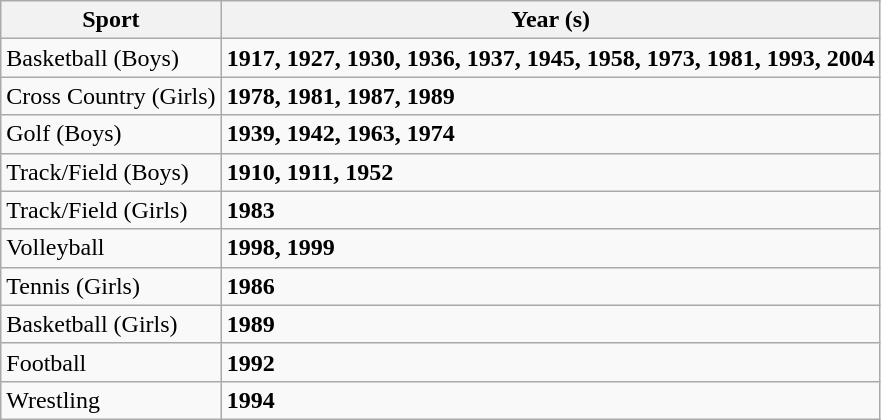<table class="wikitable">
<tr>
<th>Sport</th>
<th>Year (s)</th>
</tr>
<tr>
<td>Basketball (Boys)</td>
<td><strong>1917, 1927, 1930, 1936, 1937, 1945, 1958, 1973, 1981, 1993, 2004</strong></td>
</tr>
<tr>
<td>Cross Country (Girls)</td>
<td><strong>1978, 1981, 1987, 1989</strong></td>
</tr>
<tr>
<td>Golf (Boys)</td>
<td><strong>1939, 1942, 1963, 1974</strong></td>
</tr>
<tr>
<td>Track/Field (Boys)</td>
<td><strong>1910, 1911, 1952</strong></td>
</tr>
<tr>
<td>Track/Field (Girls)</td>
<td><strong>1983</strong></td>
</tr>
<tr>
<td>Volleyball</td>
<td><strong>1998, 1999</strong></td>
</tr>
<tr>
<td>Tennis (Girls)</td>
<td><strong>1986</strong></td>
</tr>
<tr>
<td>Basketball (Girls)</td>
<td><strong>1989</strong></td>
</tr>
<tr>
<td>Football</td>
<td><strong>1992</strong></td>
</tr>
<tr>
<td>Wrestling</td>
<td><strong>1994</strong></td>
</tr>
</table>
